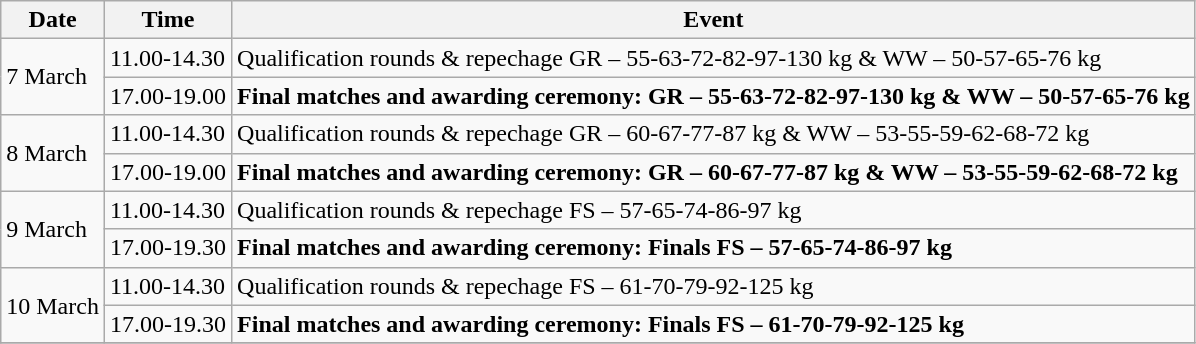<table class=wikitable>
<tr>
<th>Date</th>
<th>Time</th>
<th>Event</th>
</tr>
<tr>
<td rowspan="2">7 March</td>
<td>11.00-14.30</td>
<td>Qualification rounds & repechage GR – 55-63-72-82-97-130 kg & WW – 50-57-65-76 kg</td>
</tr>
<tr>
<td>17.00-19.00</td>
<td><strong>Final matches and awarding ceremony: GR – 55-63-72-82-97-130 kg & WW – 50-57-65-76 kg</strong></td>
</tr>
<tr>
<td rowspan="2">8 March</td>
<td>11.00-14.30</td>
<td>Qualification rounds & repechage GR – 60-67-77-87 kg & WW – 53-55-59-62-68-72 kg</td>
</tr>
<tr>
<td>17.00-19.00</td>
<td><strong>Final matches and awarding ceremony: GR – 60-67-77-87 kg & WW – 53-55-59-62-68-72 kg</strong></td>
</tr>
<tr>
<td rowspan="2">9 March</td>
<td>11.00-14.30</td>
<td>Qualification rounds & repechage FS – 57-65-74-86-97 kg</td>
</tr>
<tr>
<td>17.00-19.30</td>
<td><strong>Final matches and awarding ceremony: Finals FS – 57-65-74-86-97 kg</strong></td>
</tr>
<tr>
<td rowspan="2">10 March</td>
<td>11.00-14.30</td>
<td>Qualification rounds & repechage FS – 61-70-79-92-125 kg</td>
</tr>
<tr>
<td>17.00-19.30</td>
<td><strong>Final matches and awarding ceremony: Finals FS – 61-70-79-92-125 kg</strong></td>
</tr>
<tr>
</tr>
</table>
